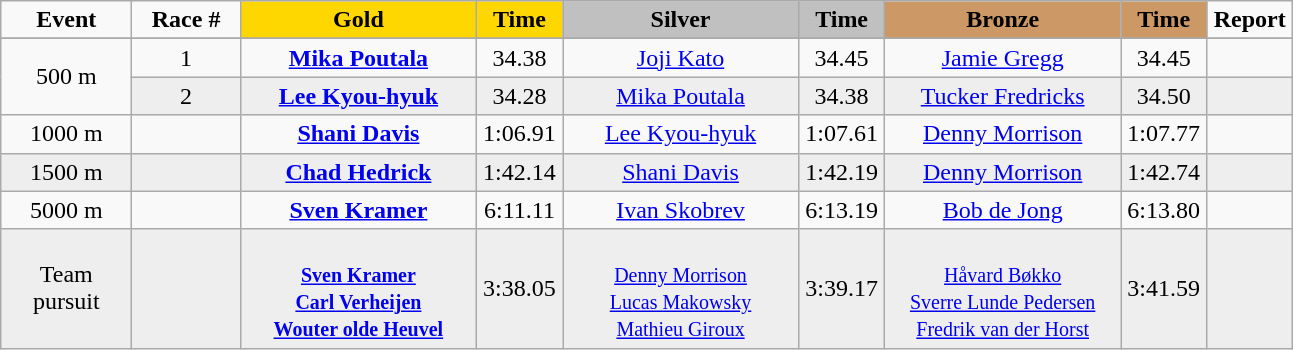<table class="wikitable">
<tr>
<td width="80" align="center"><strong>Event</strong></td>
<td width="65" align="center"><strong>Race #</strong></td>
<td width="150" bgcolor="gold" align="center"><strong>Gold</strong></td>
<td width="50" bgcolor="gold" align="center"><strong>Time</strong></td>
<td width="150" bgcolor="silver" align="center"><strong>Silver</strong></td>
<td width="50" bgcolor="silver" align="center"><strong>Time</strong></td>
<td width="150" bgcolor="#CC9966" align="center"><strong>Bronze</strong></td>
<td width="50" bgcolor="#CC9966" align="center"><strong>Time</strong></td>
<td width="50" align="center"><strong>Report</strong></td>
</tr>
<tr bgcolor="#cccccc">
</tr>
<tr>
<td rowspan=2 align="center">500 m</td>
<td align="center">1</td>
<td align="center"><strong><a href='#'>Mika Poutala</a></strong><br><small></small></td>
<td align="center">34.38</td>
<td align="center"><a href='#'>Joji Kato</a><br><small></small></td>
<td align="center">34.45</td>
<td align="center"><a href='#'>Jamie Gregg</a><br><small></small></td>
<td align="center">34.45</td>
<td align="center"></td>
</tr>
<tr bgcolor="#eeeeee">
<td align="center">2</td>
<td align="center"><strong><a href='#'>Lee Kyou-hyuk</a></strong><br><small></small></td>
<td align="center">34.28</td>
<td align="center"><a href='#'>Mika Poutala</a><br><small></small></td>
<td align="center">34.38</td>
<td align="center"><a href='#'>Tucker Fredricks</a><br><small></small></td>
<td align="center">34.50</td>
<td align="center"></td>
</tr>
<tr>
<td align="center">1000 m</td>
<td align="center"></td>
<td align="center"><strong><a href='#'>Shani Davis</a></strong><br><small></small></td>
<td align="center">1:06.91</td>
<td align="center"><a href='#'>Lee Kyou-hyuk</a><br><small></small></td>
<td align="center">1:07.61</td>
<td align="center"><a href='#'>Denny Morrison</a><br><small></small></td>
<td align="center">1:07.77</td>
<td align="center"></td>
</tr>
<tr bgcolor="#eeeeee">
<td align="center">1500 m</td>
<td align="center"></td>
<td align="center"><strong><a href='#'>Chad Hedrick</a></strong><br><small></small></td>
<td align="center">1:42.14</td>
<td align="center"><a href='#'>Shani Davis</a><br><small></small></td>
<td align="center">1:42.19</td>
<td align="center"><a href='#'>Denny Morrison</a><br><small></small></td>
<td align="center">1:42.74</td>
<td align="center"></td>
</tr>
<tr>
<td align="center">5000 m</td>
<td align="center"></td>
<td align="center"><strong><a href='#'>Sven Kramer</a></strong><br><small></small></td>
<td align="center">6:11.11</td>
<td align="center"><a href='#'>Ivan Skobrev</a><br><small></small></td>
<td align="center">6:13.19</td>
<td align="center"><a href='#'>Bob de Jong</a><br><small></small></td>
<td align="center">6:13.80</td>
<td align="center"></td>
</tr>
<tr bgcolor="#eeeeee">
<td align="center">Team pursuit</td>
<td align="center"></td>
<td align="center"><strong><br><small><a href='#'>Sven Kramer</a><br><a href='#'>Carl Verheijen</a><br><a href='#'>Wouter olde Heuvel</a></small></strong></td>
<td align="center">3:38.05</td>
<td align="center"><br><small><a href='#'>Denny Morrison</a><br><a href='#'>Lucas Makowsky</a><br><a href='#'>Mathieu Giroux</a></small></td>
<td align="center">3:39.17</td>
<td align="center"><br><small><a href='#'>Håvard Bøkko</a><br><a href='#'>Sverre Lunde Pedersen</a><br><a href='#'>Fredrik van der Horst</a></small></td>
<td align="center">3:41.59</td>
<td align="center"></td>
</tr>
</table>
